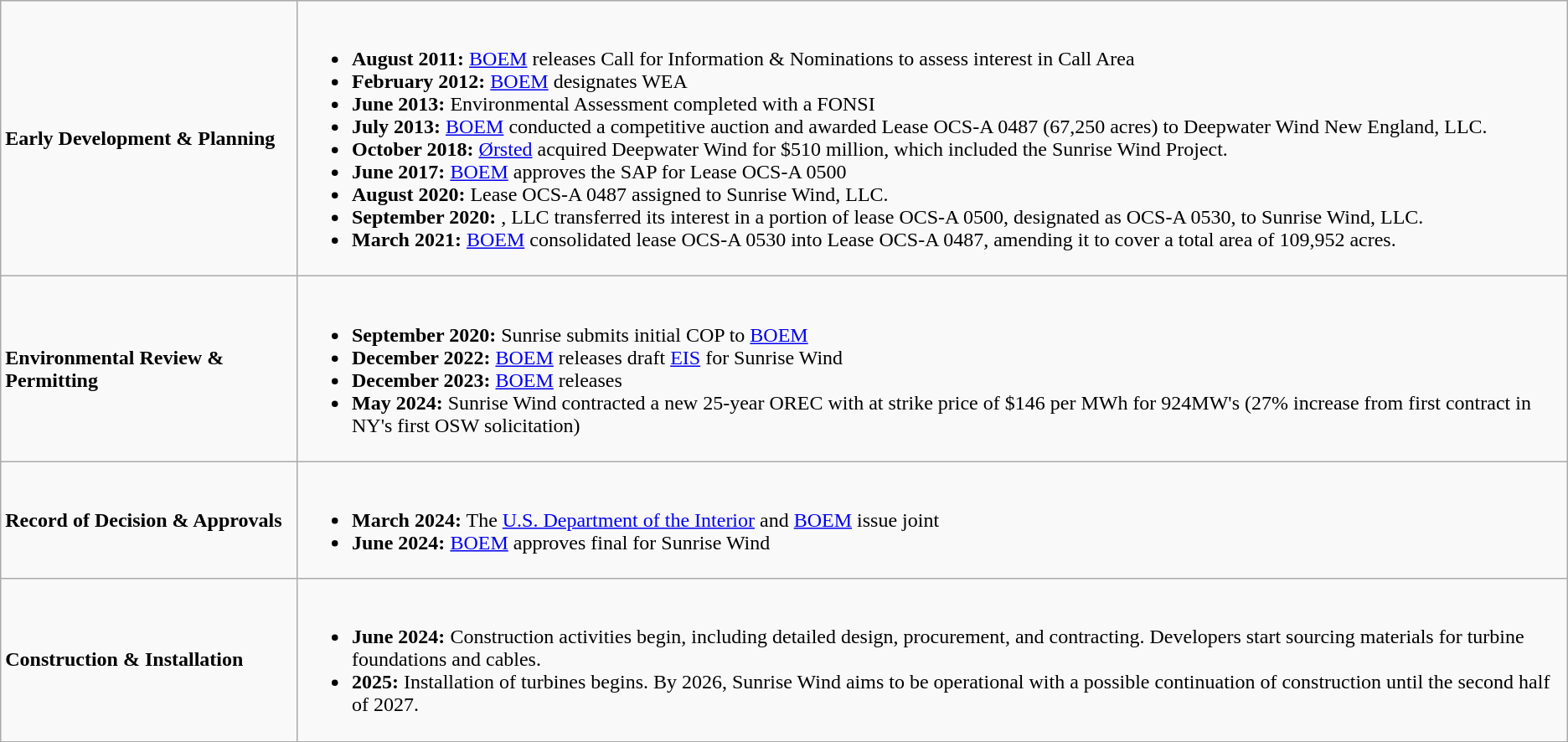<table class="wikitable">
<tr>
<td><strong>Early Development & Planning</strong></td>
<td><br><ul><li><strong>August 2011:</strong> <a href='#'>BOEM</a> releases Call for Information & Nominations to assess interest in Call Area</li><li><strong>February 2012:</strong> <a href='#'>BOEM</a> designates WEA</li><li><strong>June 2013:</strong> Environmental Assessment completed with a FONSI</li><li><strong>July 2013:</strong> <a href='#'>BOEM</a> conducted a competitive auction and awarded Lease OCS-A 0487 (67,250 acres) to Deepwater Wind New England, LLC.</li><li><strong>October 2018:</strong> <a href='#'>Ørsted</a> acquired Deepwater Wind for $510 million, which included the Sunrise Wind Project.</li><li><strong>June 2017:</strong> <a href='#'>BOEM</a> approves the SAP for Lease OCS-A 0500</li><li><strong>August 2020:</strong> Lease OCS-A 0487 assigned to Sunrise Wind, LLC.</li><li><strong>September 2020:</strong> , LLC transferred its interest in a portion of lease OCS-A 0500, designated as OCS-A 0530, to Sunrise Wind, LLC.</li><li><strong>March 2021:</strong> <a href='#'>BOEM</a> consolidated lease OCS-A 0530 into Lease OCS-A 0487, amending it to cover a total area of 109,952 acres.</li></ul></td>
</tr>
<tr>
<td><strong>Environmental Review & Permitting</strong></td>
<td><br><ul><li><strong>September 2020:</strong> Sunrise submits initial COP to <a href='#'>BOEM</a></li><li><strong>December 2022:</strong> <a href='#'>BOEM</a> releases draft <a href='#'>EIS</a> for Sunrise Wind</li><li><strong>December 2023:</strong> <a href='#'>BOEM</a> releases </li><li><strong>May 2024:</strong> Sunrise Wind contracted a new 25-year OREC with  at strike price of $146 per MWh for 924MW's (27% increase from first contract in NY's first OSW solicitation)</li></ul></td>
</tr>
<tr>
<td><strong>Record of Decision & Approvals</strong></td>
<td><br><ul><li><strong>March 2024:</strong> The <a href='#'>U.S. Department of the Interior</a> and <a href='#'>BOEM</a> issue joint </li><li><strong>June 2024:</strong> <a href='#'>BOEM</a> approves final  for Sunrise Wind</li></ul></td>
</tr>
<tr>
<td><strong>Construction & Installation</strong></td>
<td><br><ul><li><strong>June 2024:</strong> Construction activities begin, including detailed design, procurement, and contracting. Developers start sourcing materials for turbine foundations and cables.</li><li><strong>2025:</strong> Installation of turbines begins. By 2026, Sunrise Wind aims to be operational with a possible continuation of construction until the second half of 2027.</li></ul></td>
</tr>
</table>
